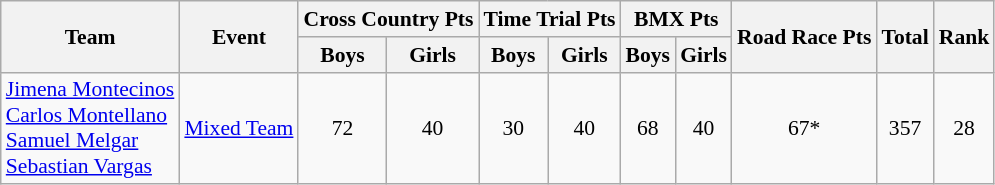<table class="wikitable" border="1" style="font-size:90%">
<tr>
<th rowspan=2>Team</th>
<th rowspan=2>Event</th>
<th colspan=2>Cross Country Pts</th>
<th colspan=2>Time Trial Pts</th>
<th colspan=2>BMX Pts</th>
<th rowspan=2>Road Race Pts</th>
<th rowspan=2>Total</th>
<th rowspan=2>Rank</th>
</tr>
<tr>
<th>Boys</th>
<th>Girls</th>
<th>Boys</th>
<th>Girls</th>
<th>Boys</th>
<th>Girls</th>
</tr>
<tr>
<td><a href='#'>Jimena Montecinos</a><br><a href='#'>Carlos Montellano</a><br><a href='#'>Samuel Melgar</a><br><a href='#'>Sebastian Vargas</a></td>
<td><a href='#'>Mixed Team</a></td>
<td align=center>72</td>
<td align=center>40</td>
<td align=center>30</td>
<td align=center>40</td>
<td align=center>68</td>
<td align=center>40</td>
<td align=center>67*</td>
<td align=center>357</td>
<td align=center>28</td>
</tr>
</table>
